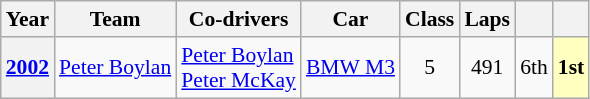<table class="wikitable" style="font-size:90%">
<tr>
<th>Year</th>
<th>Team</th>
<th>Co-drivers</th>
<th>Car</th>
<th>Class</th>
<th>Laps</th>
<th></th>
<th></th>
</tr>
<tr style="text-align:center;">
<th><a href='#'>2002</a></th>
<td align="left"> <a href='#'>Peter Boylan</a></td>
<td align="left"> <a href='#'>Peter Boylan</a><br> <a href='#'>Peter McKay</a></td>
<td align="left"><a href='#'>BMW M3</a></td>
<td>5</td>
<td>491</td>
<td>6th</td>
<td style="background:#ffffbf;"><strong>1st</strong></td>
</tr>
</table>
